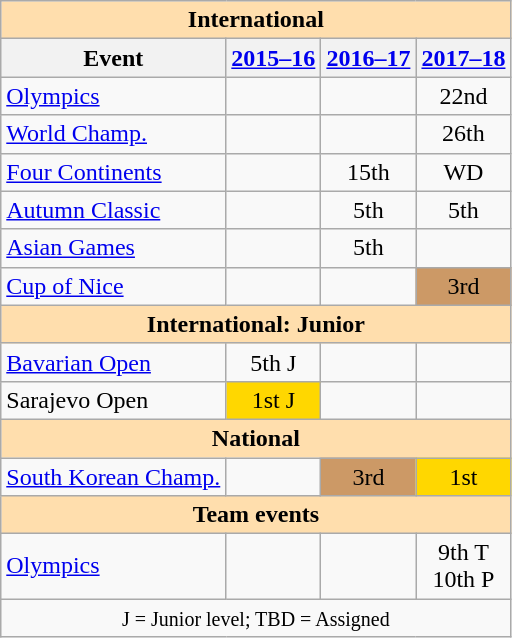<table class="wikitable" style="text-align:center">
<tr>
<th style="background-color: #ffdead; " colspan=4 align=center>International</th>
</tr>
<tr>
<th>Event</th>
<th><a href='#'>2015–16</a></th>
<th><a href='#'>2016–17</a></th>
<th><a href='#'>2017–18</a></th>
</tr>
<tr>
<td align=left><a href='#'>Olympics</a></td>
<td></td>
<td></td>
<td>22nd</td>
</tr>
<tr>
<td align=left><a href='#'>World Champ.</a></td>
<td></td>
<td></td>
<td>26th</td>
</tr>
<tr>
<td align=left><a href='#'>Four Continents</a></td>
<td></td>
<td>15th</td>
<td>WD</td>
</tr>
<tr>
<td align=left> <a href='#'>Autumn Classic</a></td>
<td></td>
<td>5th</td>
<td>5th</td>
</tr>
<tr>
<td align=left><a href='#'>Asian Games</a></td>
<td></td>
<td>5th</td>
<td></td>
</tr>
<tr>
<td align=left><a href='#'>Cup of Nice</a></td>
<td></td>
<td></td>
<td bgcolor=cc9966>3rd</td>
</tr>
<tr>
<th style="background-color: #ffdead; " colspan=4 align=center>International: Junior</th>
</tr>
<tr>
<td align=left><a href='#'>Bavarian Open</a></td>
<td>5th J</td>
<td></td>
<td></td>
</tr>
<tr>
<td align=left>Sarajevo Open</td>
<td bgcolor=gold>1st J</td>
<td></td>
<td></td>
</tr>
<tr>
<th style="background-color: #ffdead; " colspan=4 align=center>National</th>
</tr>
<tr>
<td align=left><a href='#'>South Korean Champ.</a></td>
<td></td>
<td bgcolor=cc9966>3rd</td>
<td bgcolor=gold>1st</td>
</tr>
<tr>
<th style="background-color: #ffdead; " colspan=4 align=center>Team events</th>
</tr>
<tr>
<td align=left><a href='#'>Olympics</a></td>
<td></td>
<td></td>
<td>9th T <br> 10th P</td>
</tr>
<tr>
<td colspan=4 align=center><small> J = Junior level; TBD = Assigned </small></td>
</tr>
</table>
